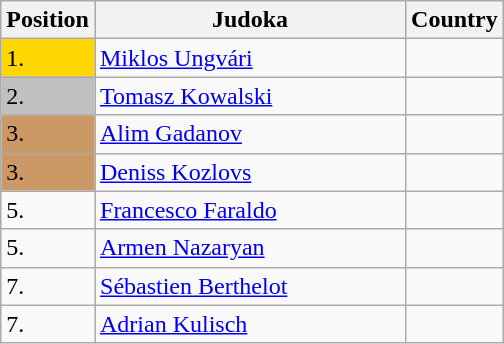<table class=wikitable>
<tr>
<th width=10>Position</th>
<th width=200>Judoka</th>
<th>Country</th>
</tr>
<tr>
<td bgcolor=gold>1.</td>
<td><a href='#'>Miklos Ungvári</a></td>
<td></td>
</tr>
<tr>
<td bgcolor="silver">2.</td>
<td><a href='#'>Tomasz Kowalski</a></td>
<td></td>
</tr>
<tr>
<td bgcolor="CC9966">3.</td>
<td><a href='#'>Alim Gadanov</a></td>
<td></td>
</tr>
<tr>
<td bgcolor="CC9966">3.</td>
<td><a href='#'>Deniss Kozlovs</a></td>
<td></td>
</tr>
<tr>
<td>5.</td>
<td><a href='#'>Francesco Faraldo</a></td>
<td></td>
</tr>
<tr>
<td>5.</td>
<td><a href='#'>Armen Nazaryan</a></td>
<td></td>
</tr>
<tr>
<td>7.</td>
<td><a href='#'>Sébastien Berthelot</a></td>
<td></td>
</tr>
<tr>
<td>7.</td>
<td><a href='#'>Adrian Kulisch</a></td>
<td></td>
</tr>
</table>
